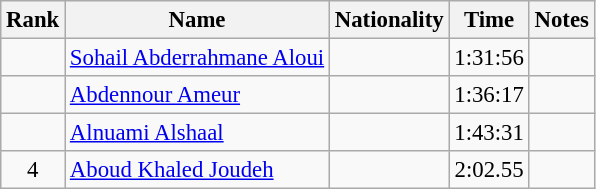<table class="wikitable sortable" style="text-align:center;font-size:95%">
<tr>
<th>Rank</th>
<th>Name</th>
<th>Nationality</th>
<th>Time</th>
<th>Notes</th>
</tr>
<tr>
<td></td>
<td align=left><a href='#'>Sohail Abderrahmane Aloui</a></td>
<td align=left></td>
<td>1:31:56</td>
<td></td>
</tr>
<tr>
<td></td>
<td align=left><a href='#'>Abdennour Ameur</a></td>
<td align=left></td>
<td>1:36:17</td>
<td></td>
</tr>
<tr>
<td></td>
<td align=left><a href='#'>Alnuami Alshaal</a></td>
<td align=left></td>
<td>1:43:31</td>
<td></td>
</tr>
<tr>
<td>4</td>
<td align=left><a href='#'>Aboud Khaled Joudeh</a></td>
<td align=left></td>
<td>2:02.55</td>
<td></td>
</tr>
</table>
